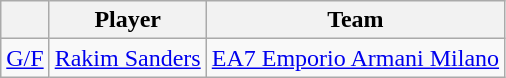<table class="wikitable">
<tr>
<th align="center"></th>
<th align="center">Player</th>
<th align="center">Team</th>
</tr>
<tr>
<td align=center><a href='#'>G/F</a></td>
<td> <a href='#'>Rakim Sanders</a></td>
<td><a href='#'>EA7 Emporio Armani Milano</a></td>
</tr>
</table>
